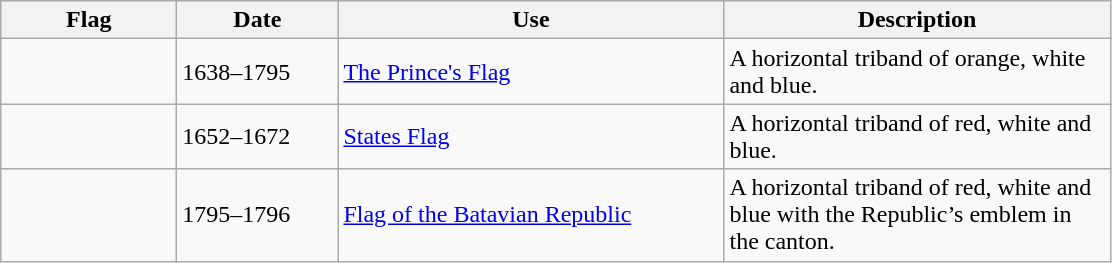<table class="wikitable">
<tr>
<th style="width:110px;">Flag</th>
<th style="width:100px;">Date</th>
<th style="width:250px;">Use</th>
<th style="width:250px;">Description</th>
</tr>
<tr>
<td></td>
<td>1638–1795</td>
<td><a href='#'>The Prince's Flag</a></td>
<td>A horizontal triband of orange, white and blue.</td>
</tr>
<tr>
<td></td>
<td>1652–1672</td>
<td><a href='#'>States Flag</a></td>
<td>A horizontal triband of red, white and blue.</td>
</tr>
<tr>
<td></td>
<td>1795–1796</td>
<td><a href='#'>Flag of the Batavian Republic</a></td>
<td>A horizontal triband of red, white and blue with the Republic’s emblem in the canton.</td>
</tr>
</table>
